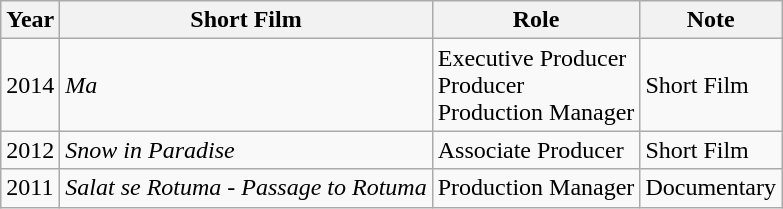<table class=wikitable>
<tr>
<th>Year</th>
<th>Short Film</th>
<th>Role</th>
<th>Note</th>
</tr>
<tr>
<td>2014</td>
<td><em>Ma</em></td>
<td>Executive Producer<br>Producer<br>Production Manager</td>
<td>Short Film</td>
</tr>
<tr>
<td>2012</td>
<td><em>Snow in Paradise</em></td>
<td>Associate Producer</td>
<td>Short Film</td>
</tr>
<tr>
<td>2011</td>
<td><em>Salat se Rotuma - Passage to Rotuma</em></td>
<td>Production Manager</td>
<td>Documentary</td>
</tr>
</table>
